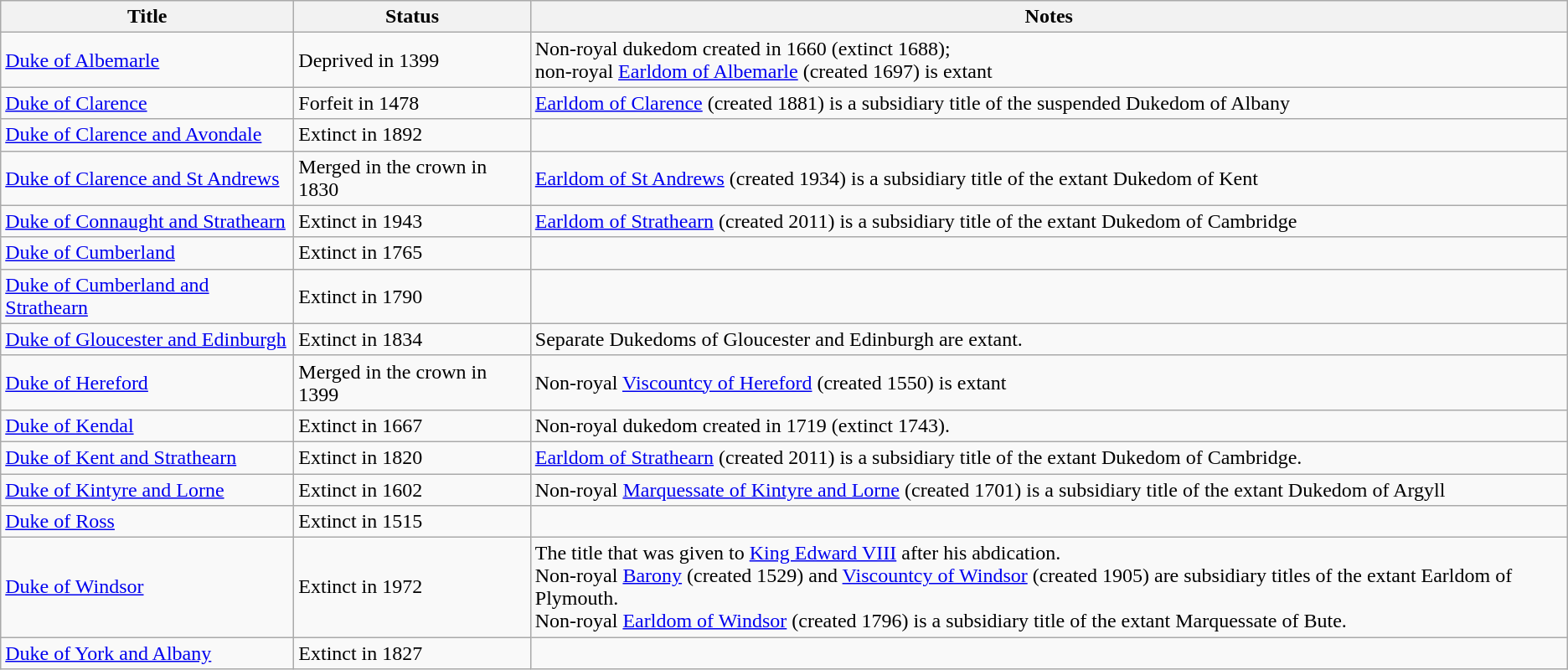<table class="wikitable">
<tr>
<th>Title</th>
<th>Status</th>
<th>Notes</th>
</tr>
<tr>
<td><a href='#'>Duke of Albemarle</a></td>
<td>Deprived in 1399</td>
<td>Non-royal dukedom created in 1660 (extinct 1688);<br>non-royal <a href='#'>Earldom of Albemarle</a> (created 1697) is extant</td>
</tr>
<tr>
<td><a href='#'>Duke of Clarence</a></td>
<td>Forfeit in 1478</td>
<td><a href='#'>Earldom of Clarence</a> (created 1881) is a subsidiary title of the suspended Dukedom of Albany</td>
</tr>
<tr>
<td><a href='#'>Duke of Clarence and Avondale</a></td>
<td>Extinct in 1892</td>
<td></td>
</tr>
<tr>
<td><a href='#'>Duke of Clarence and St Andrews</a></td>
<td>Merged in the crown in 1830</td>
<td><a href='#'>Earldom of St Andrews</a> (created 1934) is a subsidiary title of the extant Dukedom of Kent</td>
</tr>
<tr>
<td><a href='#'>Duke of Connaught and Strathearn</a></td>
<td>Extinct in 1943</td>
<td><a href='#'>Earldom of Strathearn</a> (created 2011) is a subsidiary title of the extant Dukedom of Cambridge</td>
</tr>
<tr>
<td><a href='#'>Duke of Cumberland</a></td>
<td>Extinct in 1765</td>
<td></td>
</tr>
<tr>
<td><a href='#'>Duke of Cumberland and Strathearn</a></td>
<td>Extinct in 1790</td>
<td></td>
</tr>
<tr>
<td><a href='#'>Duke of Gloucester and Edinburgh</a></td>
<td>Extinct in 1834</td>
<td>Separate Dukedoms of Gloucester and Edinburgh are extant.</td>
</tr>
<tr>
<td><a href='#'>Duke of Hereford</a></td>
<td>Merged in the crown in 1399</td>
<td>Non-royal <a href='#'>Viscountcy of Hereford</a> (created 1550) is extant</td>
</tr>
<tr>
<td><a href='#'>Duke of Kendal</a></td>
<td>Extinct in 1667</td>
<td>Non-royal dukedom created in 1719 (extinct 1743).</td>
</tr>
<tr>
<td><a href='#'>Duke of Kent and Strathearn</a></td>
<td>Extinct in 1820</td>
<td><a href='#'>Earldom of Strathearn</a> (created 2011) is a subsidiary title of the extant Dukedom of Cambridge.</td>
</tr>
<tr>
<td><a href='#'>Duke of Kintyre and Lorne</a></td>
<td>Extinct in 1602</td>
<td>Non-royal <a href='#'>Marquessate of Kintyre and Lorne</a> (created 1701) is a subsidiary title of the extant Dukedom of Argyll</td>
</tr>
<tr>
<td><a href='#'>Duke of Ross</a></td>
<td>Extinct in 1515</td>
<td></td>
</tr>
<tr>
<td><a href='#'>Duke of Windsor</a></td>
<td>Extinct in 1972</td>
<td>The title that was given to <a href='#'>King Edward VIII</a> after his abdication.<br>Non-royal <a href='#'>Barony</a> (created 1529) and <a href='#'>Viscountcy of Windsor</a> (created 1905) are subsidiary titles of the extant Earldom of Plymouth.<br>Non-royal <a href='#'>Earldom of Windsor</a> (created 1796) is a subsidiary title of the extant Marquessate of Bute.</td>
</tr>
<tr>
<td><a href='#'>Duke of York and Albany</a></td>
<td>Extinct in 1827</td>
<td></td>
</tr>
</table>
